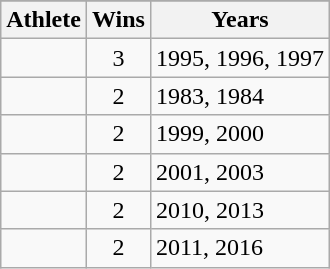<table class="wikitable">
<tr>
</tr>
<tr>
<th>Athlete</th>
<th>Wins</th>
<th>Years</th>
</tr>
<tr>
<td></td>
<td align=center>3</td>
<td>1995, 1996, 1997</td>
</tr>
<tr>
<td></td>
<td align=center>2</td>
<td>1983, 1984</td>
</tr>
<tr>
<td></td>
<td align=center>2</td>
<td>1999, 2000</td>
</tr>
<tr>
<td></td>
<td align=center>2</td>
<td>2001, 2003</td>
</tr>
<tr>
<td></td>
<td align=center>2</td>
<td>2010, 2013</td>
</tr>
<tr>
<td></td>
<td align=center>2</td>
<td>2011, 2016</td>
</tr>
</table>
